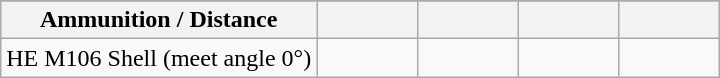<table class="wikitable">
<tr>
</tr>
<tr style="vertical-align:top; text-align:center;">
<th width="44%">Ammunition / Distance</th>
<th width="14%"></th>
<th width="14%"></th>
<th width="14%"></th>
<th width="14%"></th>
</tr>
<tr style="vertical-align:top; text-align:center;">
<td style="text-align:left">HE M106 Shell (meet angle 0°)</td>
<td></td>
<td></td>
<td></td>
<td></td>
</tr>
</table>
